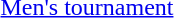<table>
<tr>
<td><a href='#'>Men's tournament</a></td>
<td></td>
<td></td>
<td></td>
</tr>
<tr>
<td></td>
<td></td>
<td></td>
<td></td>
</tr>
</table>
